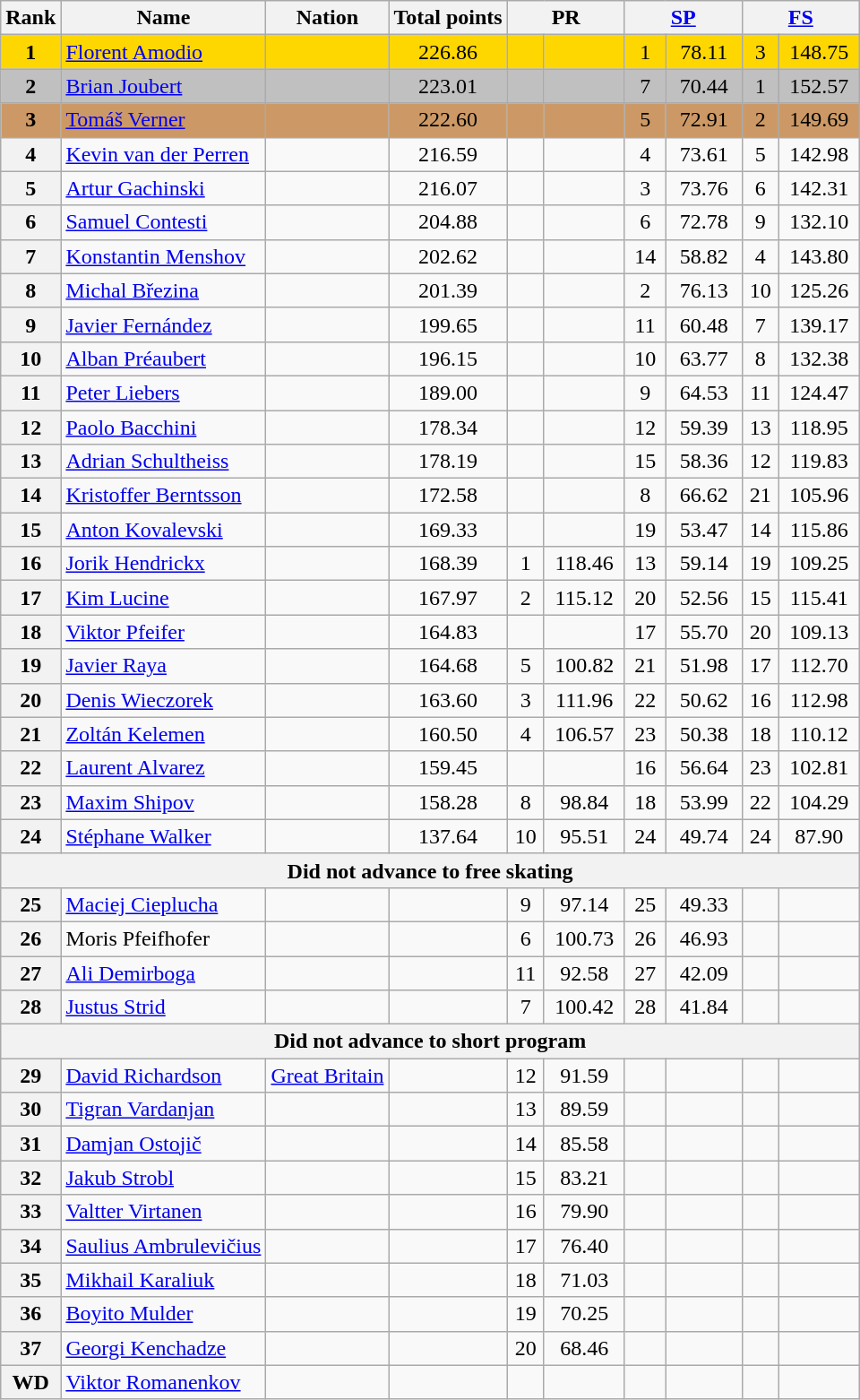<table class="wikitable sortable">
<tr>
<th>Rank</th>
<th>Name</th>
<th>Nation</th>
<th>Total points</th>
<th colspan="2" width="80px">PR</th>
<th colspan="2" width="80px"><a href='#'>SP</a></th>
<th colspan="2" width="80px"><a href='#'>FS</a></th>
</tr>
<tr bgcolor="gold">
<td align="center"><strong>1</strong></td>
<td><a href='#'>Florent Amodio</a></td>
<td></td>
<td align="center">226.86</td>
<td align="center"></td>
<td align="center"></td>
<td align="center">1</td>
<td align="center">78.11</td>
<td align="center">3</td>
<td align="center">148.75</td>
</tr>
<tr bgcolor="silver">
<td align="center"><strong>2</strong></td>
<td><a href='#'>Brian Joubert</a></td>
<td></td>
<td align="center">223.01</td>
<td align="center"></td>
<td align="center"></td>
<td align="center">7</td>
<td align="center">70.44</td>
<td align="center">1</td>
<td align="center">152.57</td>
</tr>
<tr bgcolor="cc9966">
<td align="center"><strong>3</strong></td>
<td><a href='#'>Tomáš Verner</a></td>
<td></td>
<td align="center">222.60</td>
<td align="center"></td>
<td align="center"></td>
<td align="center">5</td>
<td align="center">72.91</td>
<td align="center">2</td>
<td align="center">149.69</td>
</tr>
<tr>
<th>4</th>
<td><a href='#'>Kevin van der Perren</a></td>
<td></td>
<td align="center">216.59</td>
<td align="center"></td>
<td align="center"></td>
<td align="center">4</td>
<td align="center">73.61</td>
<td align="center">5</td>
<td align="center">142.98</td>
</tr>
<tr>
<th>5</th>
<td><a href='#'>Artur Gachinski</a></td>
<td></td>
<td align="center">216.07</td>
<td align="center"></td>
<td align="center"></td>
<td align="center">3</td>
<td align="center">73.76</td>
<td align="center">6</td>
<td align="center">142.31</td>
</tr>
<tr>
<th>6</th>
<td><a href='#'>Samuel Contesti</a></td>
<td></td>
<td align="center">204.88</td>
<td align="center"></td>
<td align="center"></td>
<td align="center">6</td>
<td align="center">72.78</td>
<td align="center">9</td>
<td align="center">132.10</td>
</tr>
<tr>
<th>7</th>
<td><a href='#'>Konstantin Menshov</a></td>
<td></td>
<td align="center">202.62</td>
<td align="center"></td>
<td align="center"></td>
<td align="center">14</td>
<td align="center">58.82</td>
<td align="center">4</td>
<td align="center">143.80</td>
</tr>
<tr>
<th>8</th>
<td><a href='#'>Michal Březina</a></td>
<td></td>
<td align="center">201.39</td>
<td align="center"></td>
<td align="center"></td>
<td align="center">2</td>
<td align="center">76.13</td>
<td align="center">10</td>
<td align="center">125.26</td>
</tr>
<tr>
<th>9</th>
<td><a href='#'>Javier Fernández</a></td>
<td></td>
<td align="center">199.65</td>
<td align="center"></td>
<td align="center"></td>
<td align="center">11</td>
<td align="center">60.48</td>
<td align="center">7</td>
<td align="center">139.17</td>
</tr>
<tr>
<th>10</th>
<td><a href='#'>Alban Préaubert</a></td>
<td></td>
<td align="center">196.15</td>
<td align="center"></td>
<td align="center"></td>
<td align="center">10</td>
<td align="center">63.77</td>
<td align="center">8</td>
<td align="center">132.38</td>
</tr>
<tr>
<th>11</th>
<td><a href='#'>Peter Liebers</a></td>
<td></td>
<td align="center">189.00</td>
<td align="center"></td>
<td align="center"></td>
<td align="center">9</td>
<td align="center">64.53</td>
<td align="center">11</td>
<td align="center">124.47</td>
</tr>
<tr>
<th>12</th>
<td><a href='#'>Paolo Bacchini</a></td>
<td></td>
<td align="center">178.34</td>
<td align="center"></td>
<td align="center"></td>
<td align="center">12</td>
<td align="center">59.39</td>
<td align="center">13</td>
<td align="center">118.95</td>
</tr>
<tr>
<th>13</th>
<td><a href='#'>Adrian Schultheiss</a></td>
<td></td>
<td align="center">178.19</td>
<td align="center"></td>
<td align="center"></td>
<td align="center">15</td>
<td align="center">58.36</td>
<td align="center">12</td>
<td align="center">119.83</td>
</tr>
<tr>
<th>14</th>
<td><a href='#'>Kristoffer Berntsson</a></td>
<td></td>
<td align="center">172.58</td>
<td align="center"></td>
<td align="center"></td>
<td align="center">8</td>
<td align="center">66.62</td>
<td align="center">21</td>
<td align="center">105.96</td>
</tr>
<tr>
<th>15</th>
<td><a href='#'>Anton Kovalevski</a></td>
<td></td>
<td align="center">169.33</td>
<td align="center"></td>
<td align="center"></td>
<td align="center">19</td>
<td align="center">53.47</td>
<td align="center">14</td>
<td align="center">115.86</td>
</tr>
<tr>
<th>16</th>
<td><a href='#'>Jorik Hendrickx</a></td>
<td></td>
<td align="center">168.39</td>
<td align="center">1</td>
<td align="center">118.46</td>
<td align="center">13</td>
<td align="center">59.14</td>
<td align="center">19</td>
<td align="center">109.25</td>
</tr>
<tr>
<th>17</th>
<td><a href='#'>Kim Lucine</a></td>
<td></td>
<td align="center">167.97</td>
<td align="center">2</td>
<td align="center">115.12</td>
<td align="center">20</td>
<td align="center">52.56</td>
<td align="center">15</td>
<td align="center">115.41</td>
</tr>
<tr>
<th>18</th>
<td><a href='#'>Viktor Pfeifer</a></td>
<td></td>
<td align="center">164.83</td>
<td align="center"></td>
<td align="center"></td>
<td align="center">17</td>
<td align="center">55.70</td>
<td align="center">20</td>
<td align="center">109.13</td>
</tr>
<tr>
<th>19</th>
<td><a href='#'>Javier Raya</a></td>
<td></td>
<td align="center">164.68</td>
<td align="center">5</td>
<td align="center">100.82</td>
<td align="center">21</td>
<td align="center">51.98</td>
<td align="center">17</td>
<td align="center">112.70</td>
</tr>
<tr>
<th>20</th>
<td><a href='#'>Denis Wieczorek</a></td>
<td></td>
<td align="center">163.60</td>
<td align="center">3</td>
<td align="center">111.96</td>
<td align="center">22</td>
<td align="center">50.62</td>
<td align="center">16</td>
<td align="center">112.98</td>
</tr>
<tr>
<th>21</th>
<td><a href='#'>Zoltán Kelemen</a></td>
<td></td>
<td align="center">160.50</td>
<td align="center">4</td>
<td align="center">106.57</td>
<td align="center">23</td>
<td align="center">50.38</td>
<td align="center">18</td>
<td align="center">110.12</td>
</tr>
<tr>
<th>22</th>
<td><a href='#'>Laurent Alvarez</a></td>
<td></td>
<td align="center">159.45</td>
<td align="center"></td>
<td align="center"></td>
<td align="center">16</td>
<td align="center">56.64</td>
<td align="center">23</td>
<td align="center">102.81</td>
</tr>
<tr>
<th>23</th>
<td><a href='#'>Maxim Shipov</a></td>
<td></td>
<td align="center">158.28</td>
<td align="center">8</td>
<td align="center">98.84</td>
<td align="center">18</td>
<td align="center">53.99</td>
<td align="center">22</td>
<td align="center">104.29</td>
</tr>
<tr>
<th>24</th>
<td><a href='#'>Stéphane Walker</a></td>
<td></td>
<td align="center">137.64</td>
<td align="center">10</td>
<td align="center">95.51</td>
<td align="center">24</td>
<td align="center">49.74</td>
<td align="center">24</td>
<td align="center">87.90</td>
</tr>
<tr>
<th colspan=10>Did not advance to free skating</th>
</tr>
<tr>
<th>25</th>
<td><a href='#'>Maciej Cieplucha</a></td>
<td></td>
<td align="center"></td>
<td align="center">9</td>
<td align="center">97.14</td>
<td align="center">25</td>
<td align="center">49.33</td>
<td></td>
<td></td>
</tr>
<tr>
<th>26</th>
<td>Moris Pfeifhofer</td>
<td></td>
<td align="center"></td>
<td align="center">6</td>
<td align="center">100.73</td>
<td align="center">26</td>
<td align="center">46.93</td>
<td></td>
<td></td>
</tr>
<tr>
<th>27</th>
<td><a href='#'>Ali Demirboga</a></td>
<td></td>
<td align="center"></td>
<td align="center">11</td>
<td align="center">92.58</td>
<td align="center">27</td>
<td align="center">42.09</td>
<td></td>
<td></td>
</tr>
<tr>
<th>28</th>
<td><a href='#'>Justus Strid</a></td>
<td></td>
<td align="center"></td>
<td align="center">7</td>
<td align="center">100.42</td>
<td align="center">28</td>
<td align="center">41.84</td>
<td></td>
<td></td>
</tr>
<tr>
<th colspan=10>Did not advance to short program</th>
</tr>
<tr>
<th>29</th>
<td><a href='#'>David Richardson</a></td>
<td> <a href='#'>Great Britain</a></td>
<td></td>
<td align="center">12</td>
<td align="center">91.59</td>
<td></td>
<td></td>
<td></td>
<td></td>
</tr>
<tr>
<th>30</th>
<td><a href='#'>Tigran Vardanjan</a></td>
<td></td>
<td></td>
<td align="center">13</td>
<td align="center">89.59</td>
<td></td>
<td></td>
<td></td>
<td></td>
</tr>
<tr>
<th>31</th>
<td><a href='#'>Damjan Ostojič</a></td>
<td></td>
<td></td>
<td align="center">14</td>
<td align="center">85.58</td>
<td></td>
<td></td>
<td></td>
<td></td>
</tr>
<tr>
<th>32</th>
<td><a href='#'>Jakub Strobl</a></td>
<td></td>
<td></td>
<td align="center">15</td>
<td align="center">83.21</td>
<td></td>
<td></td>
<td></td>
<td></td>
</tr>
<tr>
<th>33</th>
<td><a href='#'>Valtter Virtanen</a></td>
<td></td>
<td></td>
<td align="center">16</td>
<td align="center">79.90</td>
<td></td>
<td></td>
<td></td>
<td></td>
</tr>
<tr>
<th>34</th>
<td><a href='#'>Saulius Ambrulevičius</a></td>
<td></td>
<td></td>
<td align="center">17</td>
<td align="center">76.40</td>
<td></td>
<td></td>
<td></td>
<td></td>
</tr>
<tr>
<th>35</th>
<td><a href='#'>Mikhail Karaliuk</a></td>
<td></td>
<td></td>
<td align="center">18</td>
<td align="center">71.03</td>
<td></td>
<td></td>
<td></td>
<td></td>
</tr>
<tr>
<th>36</th>
<td><a href='#'>Boyito Mulder</a></td>
<td></td>
<td></td>
<td align="center">19</td>
<td align="center">70.25</td>
<td></td>
<td></td>
<td></td>
<td></td>
</tr>
<tr>
<th>37</th>
<td><a href='#'>Georgi Kenchadze</a></td>
<td></td>
<td></td>
<td align="center">20</td>
<td align="center">68.46</td>
<td></td>
<td></td>
<td></td>
<td></td>
</tr>
<tr>
<th>WD</th>
<td><a href='#'>Viktor Romanenkov</a></td>
<td></td>
<td></td>
<td></td>
<td></td>
<td></td>
<td></td>
<td></td>
<td></td>
</tr>
</table>
